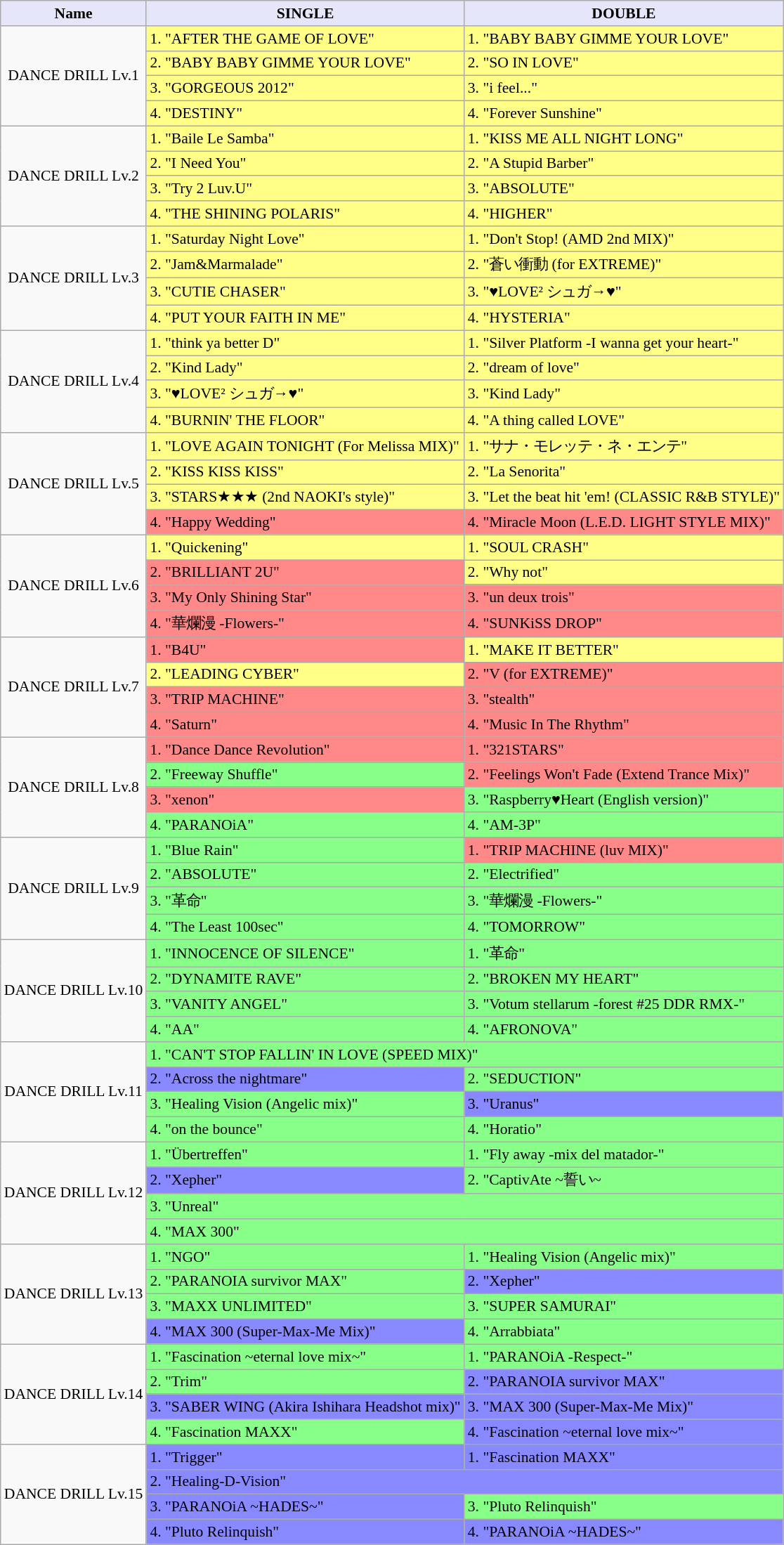<table class="wikitable" style="font-size:90%;">
<tr>
<th style="background:lavender;">Name</th>
<th style="background:lavender;">SINGLE</th>
<th style="background:lavender;">DOUBLE</th>
</tr>
<tr>
<td rowspan="4" style="text-align:center;">DANCE DRILL Lv.1</td>
<td style="background:#ffff88;">1. "AFTER THE GAME OF LOVE"</td>
<td style="background:#ffff88;">1. "BABY BABY GIMME YOUR LOVE"</td>
</tr>
<tr>
<td style="background:#ffff88;">2. "BABY BABY GIMME YOUR LOVE"</td>
<td style="background:#ffff88;">2. "SO IN LOVE"</td>
</tr>
<tr>
<td style="background:#ffff88;">3. "GORGEOUS 2012"</td>
<td style="background:#ffff88;">3. "i feel..."</td>
</tr>
<tr>
<td style="background:#ffff88;">4. "DESTINY"</td>
<td style="background:#ffff88;">4. "Forever Sunshine"</td>
</tr>
<tr>
<td rowspan="4" style="text-align:center;">DANCE DRILL Lv.2</td>
<td style="background:#ffff88;">1. "Baile Le Samba"</td>
<td style="background:#ffff88;">1. "KISS ME ALL NIGHT LONG"</td>
</tr>
<tr>
<td style="background:#ffff88;">2. "I Need You"</td>
<td style="background:#ffff88;">2. "A Stupid Barber"</td>
</tr>
<tr>
<td style="background:#ffff88;">3. "Try 2 Luv.U"</td>
<td style="background:#ffff88;">3. "ABSOLUTE"</td>
</tr>
<tr>
<td style="background:#ffff88;">4. "THE SHINING POLARIS"</td>
<td style="background:#ffff88;">4. "HIGHER"</td>
</tr>
<tr>
<td rowspan="4" style="text-align:center;">DANCE DRILL Lv.3</td>
<td style="background:#ffff88;">1. "Saturday Night Love"</td>
<td style="background:#ffff88;">1. "Don't Stop! (AMD 2nd MIX)"</td>
</tr>
<tr>
<td style="background:#ffff88;">2. "Jam&Marmalade"</td>
<td style="background:#ffff88;">2. "蒼い衝動 (for EXTREME)"</td>
</tr>
<tr>
<td style="background:#ffff88;">3. "CUTIE CHASER"</td>
<td style="background:#ffff88;">3. "♥LOVE² シュガ→♥"</td>
</tr>
<tr>
<td style="background:#ffff88;">4. "PUT YOUR FAITH IN ME"</td>
<td style="background:#ffff88;">4. "HYSTERIA"</td>
</tr>
<tr>
<td rowspan="4" style="text-align:center;">DANCE DRILL Lv.4</td>
<td style="background:#ffff88;">1. "think ya better D"</td>
<td style="background:#ffff88;">1. "Silver Platform -I wanna get your heart-"</td>
</tr>
<tr>
<td style="background:#ffff88;">2. "Kind Lady"</td>
<td style="background:#ffff88;">2. "dream of love"</td>
</tr>
<tr>
<td style="background:#ffff88;">3. "♥LOVE² シュガ→♥"</td>
<td style="background:#ffff88;">3. "Kind Lady"</td>
</tr>
<tr>
<td style="background:#ffff88;">4. "BURNIN' THE FLOOR"</td>
<td style="background:#ffff88;">4. "A thing called LOVE"</td>
</tr>
<tr>
<td rowspan="4" style="text-align:center;">DANCE DRILL Lv.5</td>
<td style="background:#ffff88;">1. "LOVE AGAIN TONIGHT (For Melissa MIX)"</td>
<td style="background:#ffff88;">1. "サナ・モレッテ・ネ・エンテ"</td>
</tr>
<tr>
<td style="background:#ffff88;">2. "KISS KISS KISS"</td>
<td style="background:#ffff88;">2. "La Senorita"</td>
</tr>
<tr>
<td style="background:#ffff88;">3. "STARS★★★ (2nd NAOKI's style)"</td>
<td style="background:#ffff88;">3. "Let the beat hit 'em! (CLASSIC R&B STYLE)"</td>
</tr>
<tr>
<td style="background:#ff8888;">4. "Happy Wedding"</td>
<td style="background:#ff8888;">4. "Miracle Moon (L.E.D. LIGHT STYLE MIX)"</td>
</tr>
<tr>
<td rowspan="4" style="text-align:center;">DANCE DRILL Lv.6</td>
<td style="background:#ffff88;">1. "Quickening"</td>
<td style="background:#ffff88;">1. "SOUL CRASH"</td>
</tr>
<tr>
<td style="background:#ff8888;">2. "BRILLIANT 2U"</td>
<td style="background:#ffff88;">2. "Why not"</td>
</tr>
<tr>
<td style="background:#ff8888;">3. "My Only Shining Star"</td>
<td style="background:#ff8888;">3. "un deux trois"</td>
</tr>
<tr>
<td style="background:#ff8888;">4. "華爛漫 -Flowers-"</td>
<td style="background:#ff8888;">4. "SUNKiSS DROP"</td>
</tr>
<tr>
<td rowspan="4" style="text-align:center;">DANCE DRILL Lv.7</td>
<td style="background:#ff8888;">1. "B4U"</td>
<td style="background:#ffff88;">1. "MAKE IT BETTER"</td>
</tr>
<tr>
<td style="background:#ffff88;">2. "LEADING CYBER"</td>
<td style="background:#ff8888;">2. "V (for EXTREME)"</td>
</tr>
<tr>
<td style="background:#ff8888;">3. "TRIP MACHINE"</td>
<td style="background:#ff8888;">3. "stealth"</td>
</tr>
<tr>
<td style="background:#ff8888;">4. "Saturn"</td>
<td style="background:#ff8888;">4. "Music In The Rhythm"</td>
</tr>
<tr>
<td rowspan="4" style="text-align:center;">DANCE DRILL Lv.8</td>
<td style="background:#ff8888;">1. "Dance Dance Revolution"</td>
<td style="background:#ff8888;">1. "321STARS"</td>
</tr>
<tr>
<td style="background:#88ff88;">2. "Freeway Shuffle"</td>
<td style="background:#ff8888;">2. "Feelings Won't Fade (Extend Trance Mix)"</td>
</tr>
<tr>
<td style="background:#ff8888;">3. "xenon"</td>
<td style="background:#88ff88;">3. "Raspberry♥Heart (English version)"</td>
</tr>
<tr>
<td style="background:#88ff88;">4. "PARANOiA"</td>
<td style="background:#88ff88;">4. "AM-3P"</td>
</tr>
<tr>
<td rowspan="4" style="text-align:center;">DANCE DRILL Lv.9</td>
<td style="background:#88ff88;">1. "Blue Rain"</td>
<td style="background:#ff8888;">1. "TRIP MACHINE (luv MIX)"</td>
</tr>
<tr>
<td style="background:#88ff88;">2. "ABSOLUTE"</td>
<td style="background:#88ff88;">2. "Electrified"</td>
</tr>
<tr>
<td style="background:#88ff88;">3. "革命"</td>
<td style="background:#88ff88;">3. "華爛漫 -Flowers-"</td>
</tr>
<tr>
<td style="background:#88ff88;">4. "The Least 100sec"</td>
<td style="background:#88ff88;">4. "TOMORROW"</td>
</tr>
<tr>
<td rowspan="4" style="text-align:center;">DANCE DRILL Lv.10</td>
<td style="background:#88ff88;">1. "INNOCENCE OF SILENCE"</td>
<td style="background:#88ff88;">1. "革命"</td>
</tr>
<tr>
<td style="background:#88ff88;">2. "DYNAMITE RAVE"</td>
<td style="background:#88ff88;">2. "BROKEN MY HEART"</td>
</tr>
<tr>
<td style="background:#88ff88;">3. "VANITY ANGEL"</td>
<td style="background:#88ff88;">3. "Votum stellarum -forest #25 DDR RMX-"</td>
</tr>
<tr>
<td style="background:#88ff88;">4. "AA"</td>
<td style="background:#88ff88;">4. "AFRONOVA"</td>
</tr>
<tr>
<td rowspan="4" style="text-align:center;">DANCE DRILL Lv.11 </td>
<td style="background:#88ff88;" colspan="2">1. "CAN'T STOP FALLIN' IN LOVE (SPEED MIX)"</td>
</tr>
<tr>
<td style="background:#8888ff;">2. "Across the nightmare"</td>
<td style="background:#88ff88;">2. "SEDUCTION"</td>
</tr>
<tr>
<td style="background:#88ff88;">3. "Healing Vision (Angelic mix)"</td>
<td style="background:#8888ff;">3. "Uranus"</td>
</tr>
<tr>
<td style="background:#88ff88;">4. "on the bounce"</td>
<td style="background:#88ff88;">4. "Horatio"</td>
</tr>
<tr>
<td rowspan="4" style="text-align:center;">DANCE DRILL Lv.12 </td>
<td style="background:#88ff88;">1. "Übertreffen"</td>
<td style="background:#88ff88;">1. "Fly away -mix del matador-"</td>
</tr>
<tr>
<td style="background:#8888ff;">2. "Xepher"</td>
<td style="background:#88ff88;">2. "CaptivAte ~誓い~</td>
</tr>
<tr>
<td style="background:#88ff88;" colspan="2">3. "Unreal"</td>
</tr>
<tr>
<td style="background:#88ff88;" colspan="2">4. "MAX 300"</td>
</tr>
<tr>
<td rowspan="4" style="text-align:center;">DANCE DRILL Lv.13 </td>
<td style="background:#88ff88;">1. "NGO"</td>
<td style="background:#88ff88;">1. "Healing Vision (Angelic mix)"</td>
</tr>
<tr>
<td style="background:#88ff88;">2. "PARANOIA survivor MAX"</td>
<td style="background:#8888ff;">2. "Xepher"</td>
</tr>
<tr>
<td style="background:#88ff88;">3. "MAXX UNLIMITED"</td>
<td style="background:#88ff88;">3. "SUPER SAMURAI"</td>
</tr>
<tr>
<td style="background:#8888ff;">4. "MAX 300 (Super-Max-Me Mix)"</td>
<td style="background:#88ff88;">4. "Arrabbiata"</td>
</tr>
<tr>
<td rowspan="4" style="text-align:center;">DANCE DRILL Lv.14 </td>
<td style="background:#88ff88;">1. "Fascination ~eternal love mix~"</td>
<td style="background:#88ff88;">1. "PARANOiA -Respect-"</td>
</tr>
<tr>
<td style="background:#88ff88;">2. "Trim"</td>
<td style="background:#8888ff;">2. "PARANOIA survivor MAX"</td>
</tr>
<tr>
<td style="background:#8888ff;">3. "SABER WING (Akira Ishihara Headshot mix)"</td>
<td style="background:#8888ff;">3. "MAX 300 (Super-Max-Me Mix)"</td>
</tr>
<tr>
<td style="background:#88ff88;">4. "Fascination MAXX"</td>
<td style="background:#8888ff;">4. "Fascination ~eternal love mix~"</td>
</tr>
<tr>
<td rowspan="4" style="text-align:center;">DANCE DRILL Lv.15 </td>
<td style="background:#8888ff;">1. "Trigger"</td>
<td style="background:#8888ff;">1. "Fascination MAXX"</td>
</tr>
<tr>
<td style="background:#8888ff;" colspan="2">2. "Healing-D-Vision"</td>
</tr>
<tr>
<td style="background:#8888ff;">3. "PARANOiA ~HADES~"</td>
<td style="background:#88ff88;">3. "Pluto Relinquish"</td>
</tr>
<tr>
<td style="background:#8888ff;">4. "Pluto Relinquish"</td>
<td style="background:#8888ff;">4. "PARANOiA ~HADES~"</td>
</tr>
</table>
